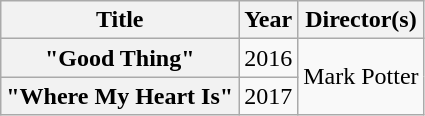<table class="wikitable plainrowheaders" style="text-align:center;">
<tr>
<th scope="col">Title</th>
<th scope="col">Year</th>
<th scope="col">Director(s)</th>
</tr>
<tr>
<th scope="row">"Good Thing"</th>
<td>2016</td>
<td rowspan=2>Mark Potter</td>
</tr>
<tr>
<th scope="row">"Where My Heart Is"</th>
<td>2017</td>
</tr>
</table>
